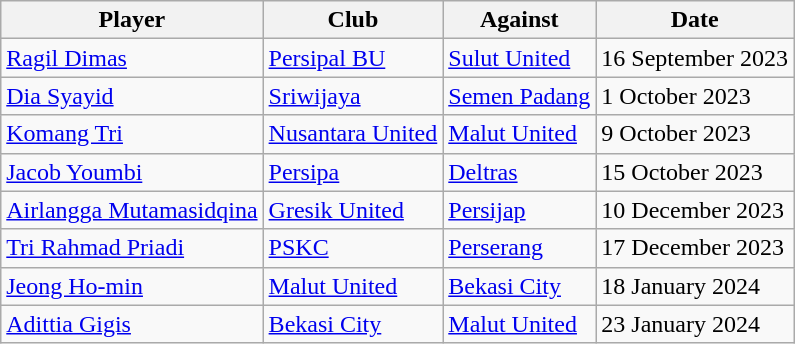<table class="wikitable">
<tr>
<th>Player</th>
<th>Club</th>
<th>Against</th>
<th>Date</th>
</tr>
<tr>
<td> <a href='#'>Ragil Dimas</a></td>
<td><a href='#'>Persipal BU</a></td>
<td><a href='#'>Sulut United</a></td>
<td>16 September 2023</td>
</tr>
<tr>
<td> <a href='#'>Dia Syayid</a></td>
<td><a href='#'>Sriwijaya</a></td>
<td><a href='#'>Semen Padang</a></td>
<td>1 October 2023</td>
</tr>
<tr>
<td> <a href='#'>Komang Tri</a></td>
<td><a href='#'>Nusantara United</a></td>
<td><a href='#'>Malut United</a></td>
<td>9 October 2023</td>
</tr>
<tr>
<td> <a href='#'>Jacob Youmbi</a></td>
<td><a href='#'>Persipa</a></td>
<td><a href='#'>Deltras</a></td>
<td>15 October 2023</td>
</tr>
<tr>
<td> <a href='#'>Airlangga Mutamasidqina</a></td>
<td><a href='#'>Gresik United</a></td>
<td><a href='#'>Persijap</a></td>
<td>10 December 2023</td>
</tr>
<tr>
<td> <a href='#'>Tri Rahmad Priadi</a></td>
<td><a href='#'>PSKC</a></td>
<td><a href='#'>Perserang</a></td>
<td>17 December 2023</td>
</tr>
<tr>
<td> <a href='#'>Jeong Ho-min</a></td>
<td><a href='#'>Malut United</a></td>
<td><a href='#'>Bekasi City</a></td>
<td>18 January 2024</td>
</tr>
<tr>
<td> <a href='#'>Adittia Gigis</a></td>
<td><a href='#'>Bekasi City</a></td>
<td><a href='#'>Malut United</a></td>
<td>23 January 2024</td>
</tr>
</table>
